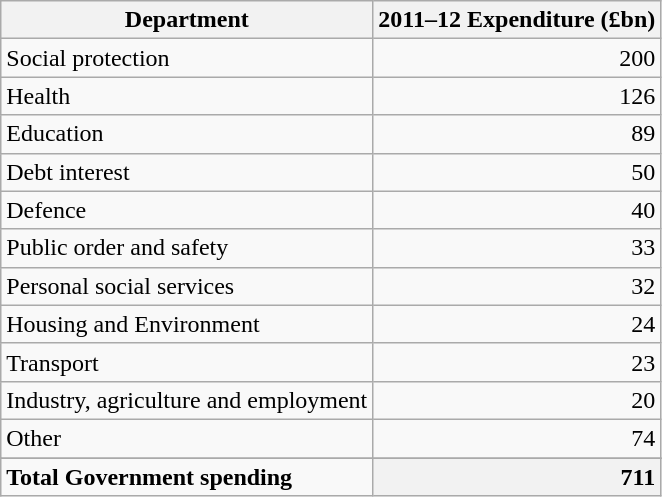<table class="wikitable sortable">
<tr>
<th>Department</th>
<th style="text-align: right">2011–12 Expenditure (£bn)</th>
</tr>
<tr>
<td>Social protection</td>
<td style="text-align: right">200</td>
</tr>
<tr>
<td>Health</td>
<td style="text-align: right">126</td>
</tr>
<tr>
<td>Education</td>
<td style="text-align: right">89</td>
</tr>
<tr>
<td>Debt interest</td>
<td style="text-align: right">50</td>
</tr>
<tr>
<td>Defence</td>
<td style="text-align: right">40</td>
</tr>
<tr>
<td>Public order and safety</td>
<td style="text-align: right">33</td>
</tr>
<tr>
<td>Personal social services</td>
<td style="text-align: right">32</td>
</tr>
<tr>
<td>Housing and Environment</td>
<td style="text-align: right">24</td>
</tr>
<tr>
<td>Transport</td>
<td style="text-align: right">23</td>
</tr>
<tr>
<td>Industry, agriculture and employment</td>
<td style="text-align: right">20</td>
</tr>
<tr>
<td>Other</td>
<td style="text-align: right">74</td>
</tr>
<tr>
</tr>
<tr class="sortbottom">
<td style="text-align: left"><strong>Total Government spending</strong></td>
<th style="text-align: right">711</th>
</tr>
</table>
